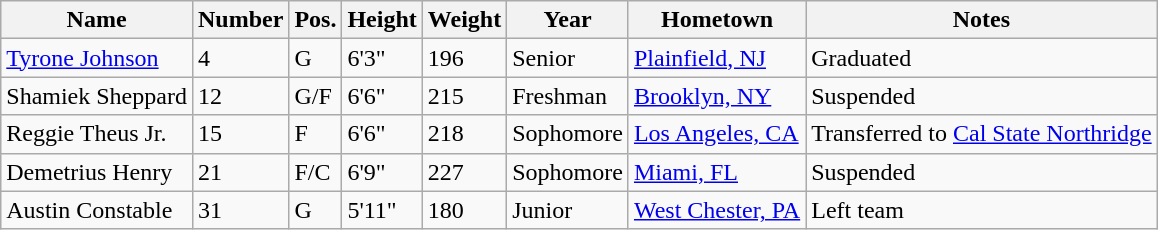<table class="wikitable sortable" border="1">
<tr>
<th>Name</th>
<th>Number</th>
<th>Pos.</th>
<th>Height</th>
<th>Weight</th>
<th>Year</th>
<th>Hometown</th>
<th class="unsortable">Notes</th>
</tr>
<tr>
<td><a href='#'>Tyrone Johnson</a></td>
<td>4</td>
<td>G</td>
<td>6'3"</td>
<td>196</td>
<td>Senior</td>
<td><a href='#'>Plainfield, NJ</a></td>
<td>Graduated</td>
</tr>
<tr>
<td>Shamiek Sheppard</td>
<td>12</td>
<td>G/F</td>
<td>6'6"</td>
<td>215</td>
<td>Freshman</td>
<td><a href='#'>Brooklyn, NY</a></td>
<td>Suspended</td>
</tr>
<tr>
<td>Reggie Theus Jr.</td>
<td>15</td>
<td>F</td>
<td>6'6"</td>
<td>218</td>
<td>Sophomore</td>
<td><a href='#'>Los Angeles, CA</a></td>
<td>Transferred to <a href='#'>Cal State Northridge</a></td>
</tr>
<tr>
<td>Demetrius Henry</td>
<td>21</td>
<td>F/C</td>
<td>6'9"</td>
<td>227</td>
<td>Sophomore</td>
<td><a href='#'>Miami, FL</a></td>
<td>Suspended</td>
</tr>
<tr>
<td>Austin Constable</td>
<td>31</td>
<td>G</td>
<td>5'11"</td>
<td>180</td>
<td>Junior</td>
<td><a href='#'>West Chester, PA</a></td>
<td>Left team</td>
</tr>
</table>
